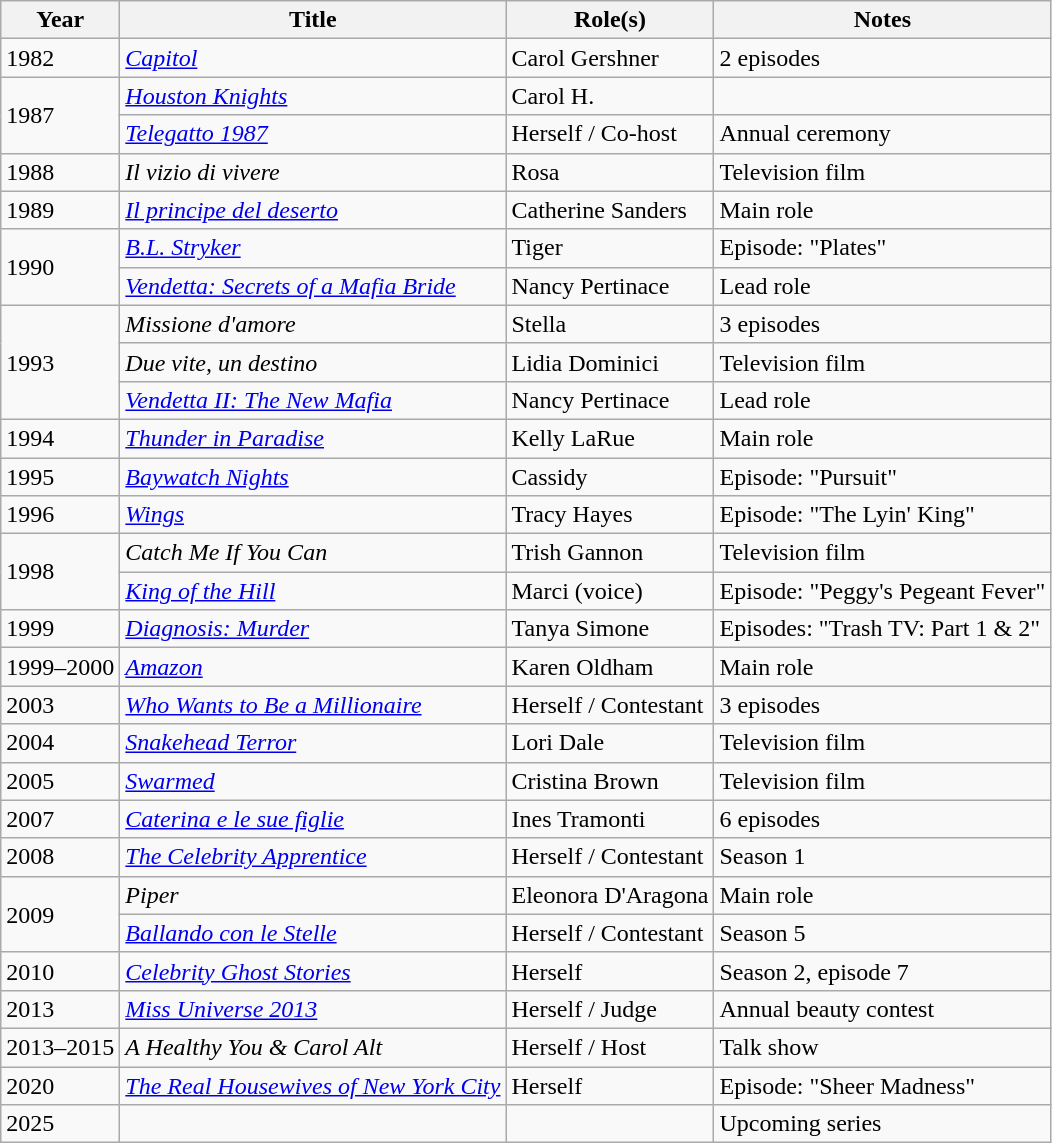<table class="wikitable plainrowheaders sortable">
<tr>
<th scope="col">Year</th>
<th scope="col">Title</th>
<th scope="col">Role(s)</th>
<th scope="col" class="unsortable">Notes</th>
</tr>
<tr>
<td>1982</td>
<td><em><a href='#'>Capitol</a></em></td>
<td>Carol Gershner</td>
<td>2 episodes</td>
</tr>
<tr>
<td rowspan=2>1987</td>
<td><em><a href='#'>Houston Knights</a></em></td>
<td>Carol H.</td>
<td></td>
</tr>
<tr>
<td><em><a href='#'>Telegatto 1987</a></em></td>
<td>Herself / Co-host</td>
<td>Annual ceremony</td>
</tr>
<tr>
<td>1988</td>
<td><em>Il vizio di vivere</em></td>
<td>Rosa</td>
<td>Television film</td>
</tr>
<tr>
<td>1989</td>
<td><em><a href='#'>Il principe del deserto</a></em></td>
<td>Catherine Sanders</td>
<td>Main role</td>
</tr>
<tr>
<td rowspan=2>1990</td>
<td><em><a href='#'>B.L. Stryker</a></em></td>
<td>Tiger</td>
<td>Episode: "Plates"</td>
</tr>
<tr>
<td><em><a href='#'>Vendetta: Secrets of a Mafia Bride</a></em></td>
<td>Nancy Pertinace</td>
<td>Lead role</td>
</tr>
<tr>
<td rowspan=3>1993</td>
<td><em>Missione d'amore</em></td>
<td>Stella</td>
<td>3 episodes</td>
</tr>
<tr>
<td><em>Due vite, un destino</em></td>
<td>Lidia Dominici</td>
<td>Television film</td>
</tr>
<tr>
<td><em><a href='#'>Vendetta II: The New Mafia</a></em></td>
<td>Nancy Pertinace</td>
<td>Lead role</td>
</tr>
<tr>
<td>1994</td>
<td><em><a href='#'>Thunder in Paradise</a></em></td>
<td>Kelly LaRue</td>
<td>Main role</td>
</tr>
<tr>
<td>1995</td>
<td><em><a href='#'>Baywatch Nights</a></em></td>
<td>Cassidy</td>
<td>Episode: "Pursuit"</td>
</tr>
<tr>
<td>1996</td>
<td><em><a href='#'>Wings</a></em></td>
<td>Tracy Hayes</td>
<td>Episode: "The Lyin' King"</td>
</tr>
<tr>
<td rowspan=2>1998</td>
<td><em>Catch Me If You Can</em></td>
<td>Trish Gannon</td>
<td>Television film</td>
</tr>
<tr>
<td><em><a href='#'>King of the Hill</a></em></td>
<td>Marci (voice)</td>
<td>Episode: "Peggy's Pegeant Fever"</td>
</tr>
<tr>
<td>1999</td>
<td><em><a href='#'>Diagnosis: Murder</a></em></td>
<td>Tanya Simone</td>
<td>Episodes: "Trash TV: Part 1 & 2"</td>
</tr>
<tr>
<td>1999–2000</td>
<td><em><a href='#'>Amazon</a></em></td>
<td>Karen Oldham</td>
<td>Main role</td>
</tr>
<tr>
<td>2003</td>
<td><em><a href='#'>Who Wants to Be a Millionaire</a></em></td>
<td>Herself / Contestant</td>
<td>3 episodes</td>
</tr>
<tr>
<td>2004</td>
<td><em><a href='#'>Snakehead Terror</a></em></td>
<td>Lori Dale</td>
<td>Television film</td>
</tr>
<tr>
<td>2005</td>
<td><em><a href='#'>Swarmed</a></em></td>
<td>Cristina Brown</td>
<td>Television film</td>
</tr>
<tr>
<td>2007</td>
<td><em><a href='#'>Caterina e le sue figlie</a></em></td>
<td>Ines Tramonti</td>
<td>6 episodes</td>
</tr>
<tr>
<td>2008</td>
<td><em><a href='#'>The Celebrity Apprentice</a></em></td>
<td>Herself / Contestant</td>
<td>Season 1</td>
</tr>
<tr>
<td rowspan=2>2009</td>
<td><em>Piper</em></td>
<td>Eleonora D'Aragona</td>
<td>Main role</td>
</tr>
<tr>
<td><em><a href='#'>Ballando con le Stelle</a></em></td>
<td>Herself / Contestant</td>
<td>Season 5</td>
</tr>
<tr>
<td>2010</td>
<td><em><a href='#'>Celebrity Ghost Stories</a></em></td>
<td>Herself</td>
<td>Season 2, episode 7</td>
</tr>
<tr>
<td>2013</td>
<td><em><a href='#'>Miss Universe 2013</a></em></td>
<td>Herself / Judge</td>
<td>Annual beauty contest</td>
</tr>
<tr>
<td>2013–2015</td>
<td><em>A Healthy You & Carol Alt</em></td>
<td>Herself / Host</td>
<td>Talk show</td>
</tr>
<tr>
<td>2020</td>
<td><em><a href='#'>The Real Housewives of New York City</a></em></td>
<td>Herself</td>
<td>Episode: "Sheer Madness"</td>
</tr>
<tr>
<td>2025</td>
<td></td>
<td></td>
<td>Upcoming series</td>
</tr>
</table>
